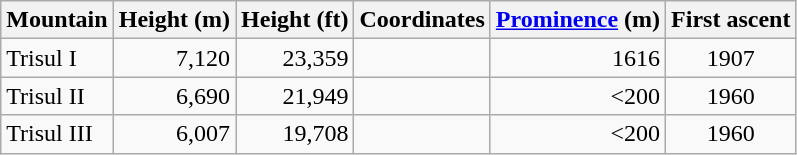<table class="wikitable">
<tr>
<th>Mountain</th>
<th>Height (m)</th>
<th>Height (ft)</th>
<th>Coordinates</th>
<th><a href='#'>Prominence</a> (m)</th>
<th>First ascent</th>
</tr>
<tr>
<td>Trisul I</td>
<td align="right">7,120</td>
<td align="right">23,359</td>
<td></td>
<td align="right">1616</td>
<td align="center">1907</td>
</tr>
<tr>
<td>Trisul II</td>
<td align="right">6,690</td>
<td align="right">21,949</td>
<td></td>
<td align="right"><200</td>
<td align="center">1960</td>
</tr>
<tr>
<td>Trisul III</td>
<td align="right">6,007</td>
<td align="right">19,708</td>
<td></td>
<td align="right"><200</td>
<td align="center">1960</td>
</tr>
</table>
